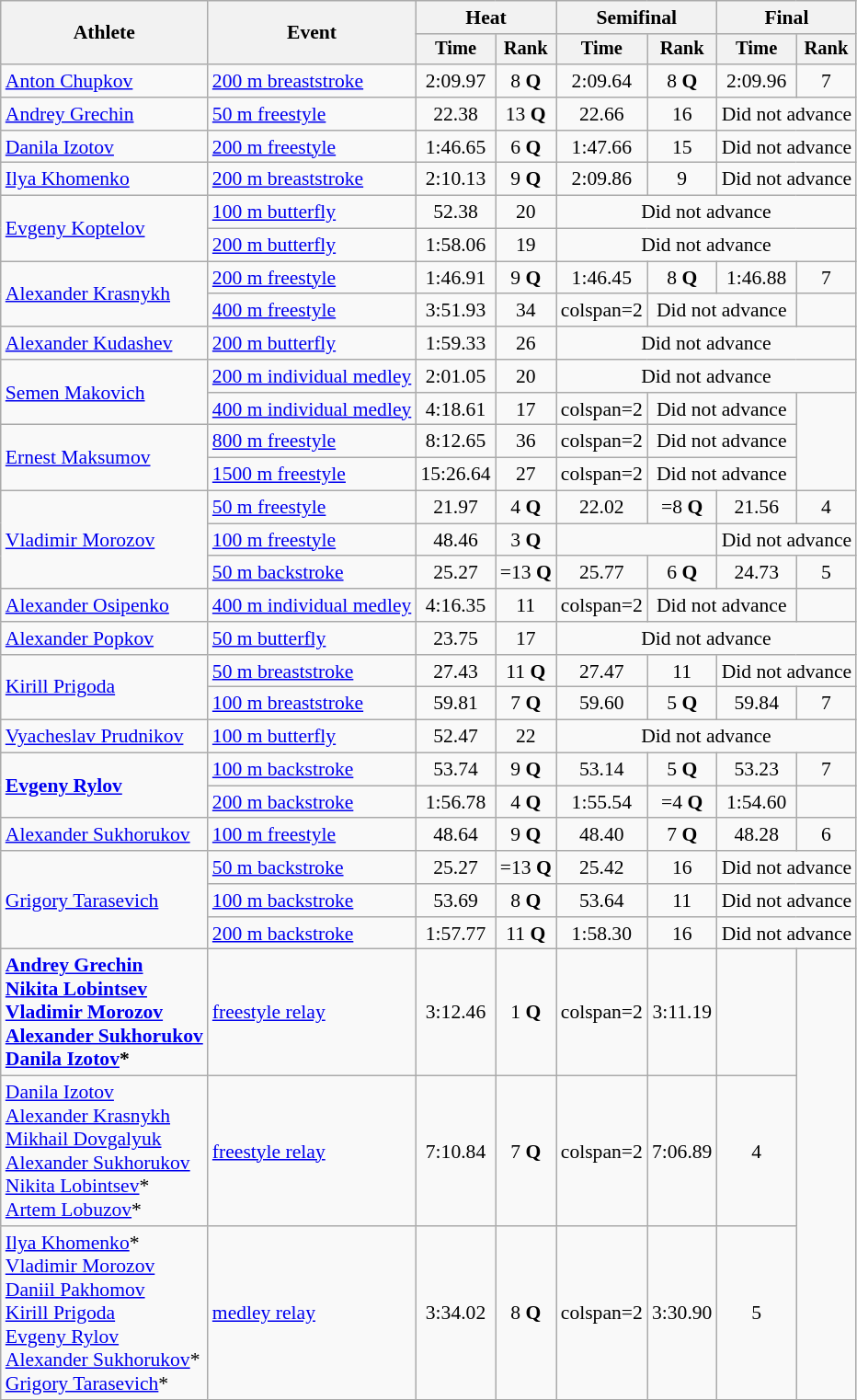<table class=wikitable style="font-size:90%">
<tr>
<th rowspan="2">Athlete</th>
<th rowspan="2">Event</th>
<th colspan="2">Heat</th>
<th colspan="2">Semifinal</th>
<th colspan="2">Final</th>
</tr>
<tr style="font-size:95%">
<th>Time</th>
<th>Rank</th>
<th>Time</th>
<th>Rank</th>
<th>Time</th>
<th>Rank</th>
</tr>
<tr align=center>
<td align=left><a href='#'>Anton Chupkov</a></td>
<td align=left><a href='#'>200 m breaststroke</a></td>
<td>2:09.97</td>
<td>8 <strong>Q</strong></td>
<td>2:09.64</td>
<td>8 <strong>Q</strong></td>
<td>2:09.96</td>
<td>7</td>
</tr>
<tr align=center>
<td align=left><a href='#'>Andrey Grechin</a></td>
<td align=left><a href='#'>50 m freestyle</a></td>
<td>22.38</td>
<td>13 <strong>Q</strong></td>
<td>22.66</td>
<td>16</td>
<td colspan=2>Did not advance</td>
</tr>
<tr align=center>
<td align=left><a href='#'>Danila Izotov</a></td>
<td align=left><a href='#'>200 m freestyle</a></td>
<td>1:46.65</td>
<td>6 <strong>Q</strong></td>
<td>1:47.66</td>
<td>15</td>
<td colspan=2>Did not advance</td>
</tr>
<tr align=center>
<td align=left><a href='#'>Ilya Khomenko</a></td>
<td align=left><a href='#'>200 m breaststroke</a></td>
<td>2:10.13</td>
<td>9 <strong>Q</strong></td>
<td>2:09.86</td>
<td>9</td>
<td colspan=2>Did not advance</td>
</tr>
<tr align=center>
<td align=left rowspan=2><a href='#'>Evgeny Koptelov</a></td>
<td align=left><a href='#'>100 m butterfly</a></td>
<td>52.38</td>
<td>20</td>
<td colspan=4>Did not advance</td>
</tr>
<tr align=center>
<td align=left><a href='#'>200 m butterfly</a></td>
<td>1:58.06</td>
<td>19</td>
<td colspan=4>Did not advance</td>
</tr>
<tr align=center>
<td align=left rowspan=2><a href='#'>Alexander Krasnykh</a></td>
<td align=left><a href='#'>200 m freestyle</a></td>
<td>1:46.91</td>
<td>9 <strong>Q</strong></td>
<td>1:46.45</td>
<td>8 <strong>Q</strong></td>
<td>1:46.88</td>
<td>7</td>
</tr>
<tr align=center>
<td align=left><a href='#'>400 m freestyle</a></td>
<td>3:51.93</td>
<td>34</td>
<td>colspan=2 </td>
<td colspan=2>Did not advance</td>
</tr>
<tr align=center>
<td align=left><a href='#'>Alexander Kudashev</a></td>
<td align=left><a href='#'>200 m butterfly</a></td>
<td>1:59.33</td>
<td>26</td>
<td colspan=4>Did not advance</td>
</tr>
<tr align=center>
<td align=left rowspan=2><a href='#'>Semen Makovich</a></td>
<td align=left><a href='#'>200 m individual medley</a></td>
<td>2:01.05</td>
<td>20</td>
<td colspan=4>Did not advance</td>
</tr>
<tr align=center>
<td align=left><a href='#'>400 m individual medley</a></td>
<td>4:18.61</td>
<td>17</td>
<td>colspan=2 </td>
<td colspan=2>Did not advance</td>
</tr>
<tr align=center>
<td align=left rowspan=2><a href='#'>Ernest Maksumov</a></td>
<td align=left><a href='#'>800 m freestyle</a></td>
<td>8:12.65</td>
<td>36</td>
<td>colspan=2 </td>
<td colspan=2>Did not advance</td>
</tr>
<tr align=center>
<td align=left><a href='#'>1500 m freestyle</a></td>
<td>15:26.64</td>
<td>27</td>
<td>colspan=2 </td>
<td colspan=2>Did not advance</td>
</tr>
<tr align=center>
<td align=left rowspan=3><a href='#'>Vladimir Morozov</a></td>
<td align=left><a href='#'>50 m freestyle</a></td>
<td>21.97</td>
<td>4 <strong>Q</strong></td>
<td>22.02</td>
<td>=8 <strong>Q</strong></td>
<td>21.56</td>
<td>4</td>
</tr>
<tr align=center>
<td align=left><a href='#'>100 m freestyle</a></td>
<td>48.46</td>
<td>3 <strong>Q</strong></td>
<td colspan=2></td>
<td colspan=2>Did not advance</td>
</tr>
<tr align=center>
<td align=left><a href='#'>50 m backstroke</a></td>
<td>25.27</td>
<td>=13 <strong>Q</strong></td>
<td>25.77</td>
<td>6 <strong>Q</strong></td>
<td>24.73</td>
<td>5</td>
</tr>
<tr align=center>
<td align=left><a href='#'>Alexander Osipenko</a></td>
<td align=left><a href='#'>400 m individual medley</a></td>
<td>4:16.35</td>
<td>11</td>
<td>colspan=2 </td>
<td colspan=2>Did not advance</td>
</tr>
<tr align=center>
<td align=left><a href='#'>Alexander Popkov</a></td>
<td align=left><a href='#'>50 m butterfly</a></td>
<td>23.75</td>
<td>17</td>
<td colspan=4>Did not advance</td>
</tr>
<tr align=center>
<td align=left rowspan=2><a href='#'>Kirill Prigoda</a></td>
<td align=left><a href='#'>50 m breaststroke</a></td>
<td>27.43</td>
<td>11 <strong>Q</strong></td>
<td>27.47</td>
<td>11</td>
<td colspan=2>Did not advance</td>
</tr>
<tr align=center>
<td align=left><a href='#'>100 m breaststroke</a></td>
<td>59.81</td>
<td>7 <strong>Q</strong></td>
<td>59.60</td>
<td>5 <strong>Q</strong></td>
<td>59.84</td>
<td>7</td>
</tr>
<tr align=center>
<td align=left><a href='#'>Vyacheslav Prudnikov</a></td>
<td align=left><a href='#'>100 m butterfly</a></td>
<td>52.47</td>
<td>22</td>
<td colspan=4>Did not advance</td>
</tr>
<tr align=center>
<td align=left rowspan=2><strong><a href='#'>Evgeny Rylov</a></strong></td>
<td align=left><a href='#'>100 m backstroke</a></td>
<td>53.74</td>
<td>9 <strong>Q</strong></td>
<td>53.14</td>
<td>5 <strong>Q</strong></td>
<td>53.23</td>
<td>7</td>
</tr>
<tr align=center>
<td align=left><a href='#'>200 m backstroke</a></td>
<td>1:56.78</td>
<td>4 <strong>Q</strong></td>
<td>1:55.54</td>
<td>=4 <strong>Q</strong></td>
<td>1:54.60</td>
<td></td>
</tr>
<tr align=center>
<td align=left><a href='#'>Alexander Sukhorukov</a></td>
<td align=left><a href='#'>100 m freestyle</a></td>
<td>48.64</td>
<td>9 <strong>Q</strong></td>
<td>48.40</td>
<td>7 <strong>Q</strong></td>
<td>48.28</td>
<td>6</td>
</tr>
<tr align=center>
<td align=left rowspan=3><a href='#'>Grigory Tarasevich</a></td>
<td align=left><a href='#'>50 m backstroke</a></td>
<td>25.27</td>
<td>=13 <strong>Q</strong></td>
<td>25.42</td>
<td>16</td>
<td colspan=2>Did not advance</td>
</tr>
<tr align=center>
<td align=left><a href='#'>100 m backstroke</a></td>
<td>53.69</td>
<td>8 <strong>Q</strong></td>
<td>53.64</td>
<td>11</td>
<td colspan=2>Did not advance</td>
</tr>
<tr align=center>
<td align=left><a href='#'>200 m backstroke</a></td>
<td>1:57.77</td>
<td>11 <strong>Q</strong></td>
<td>1:58.30</td>
<td>16</td>
<td colspan=2>Did not advance</td>
</tr>
<tr align=center>
<td align=left><strong><a href='#'>Andrey Grechin</a><br><a href='#'>Nikita Lobintsev</a><br><a href='#'>Vladimir Morozov</a><br><a href='#'>Alexander Sukhorukov</a><br><a href='#'>Danila Izotov</a>*</strong></td>
<td align=left><a href='#'> freestyle relay</a></td>
<td>3:12.46</td>
<td>1 <strong>Q</strong></td>
<td>colspan=2 </td>
<td>3:11.19</td>
<td></td>
</tr>
<tr align=center>
<td align=left><a href='#'>Danila Izotov</a><br><a href='#'>Alexander Krasnykh</a><br><a href='#'>Mikhail Dovgalyuk</a><br><a href='#'>Alexander Sukhorukov</a><br><a href='#'>Nikita Lobintsev</a>*<br><a href='#'>Artem Lobuzov</a>*</td>
<td align=left><a href='#'> freestyle relay</a></td>
<td>7:10.84</td>
<td>7 <strong>Q</strong></td>
<td>colspan=2 </td>
<td>7:06.89</td>
<td>4</td>
</tr>
<tr align=center>
<td align=left><a href='#'>Ilya Khomenko</a>*<br><a href='#'>Vladimir Morozov</a><br><a href='#'>Daniil Pakhomov</a><br><a href='#'>Kirill Prigoda</a><br><a href='#'>Evgeny Rylov</a><br><a href='#'>Alexander Sukhorukov</a>*<br><a href='#'>Grigory Tarasevich</a>*</td>
<td align=left><a href='#'> medley relay</a></td>
<td>3:34.02</td>
<td>8 <strong>Q</strong></td>
<td>colspan=2 </td>
<td>3:30.90</td>
<td>5</td>
</tr>
</table>
